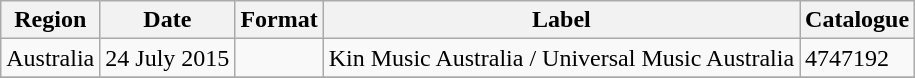<table class="wikitable plainrowheaders">
<tr>
<th scope="col">Region</th>
<th scope="col">Date</th>
<th scope="col">Format</th>
<th scope="col">Label</th>
<th scope="col">Catalogue</th>
</tr>
<tr>
<td>Australia</td>
<td>24 July 2015</td>
<td></td>
<td>Kin Music Australia / Universal Music Australia</td>
<td>4747192</td>
</tr>
<tr>
</tr>
</table>
